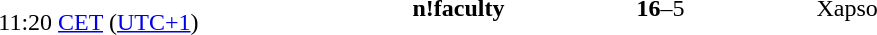<table>
<tr>
<td style="text-align:right" width="150px"><br>11:20 <a href='#'>CET</a> (<a href='#'>UTC+1</a>)</td>
<td style="text-align:right" width="200px"><strong>n!faculty</strong></td>
<td style="text-align:center" width="200px"><strong>16</strong>–5<br></td>
<td style="text-align:left">Xapso</td>
</tr>
</table>
